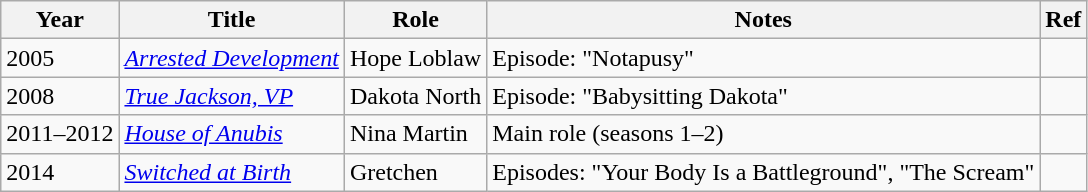<table class="wikitable">
<tr>
<th>Year</th>
<th>Title</th>
<th>Role</th>
<th class="unsortable">Notes</th>
<th class="unsortable">Ref</th>
</tr>
<tr>
<td>2005</td>
<td><em><a href='#'>Arrested Development</a></em></td>
<td>Hope Loblaw</td>
<td>Episode: "Notapusy"</td>
<td></td>
</tr>
<tr>
<td>2008</td>
<td><em><a href='#'>True Jackson, VP</a></em></td>
<td>Dakota North</td>
<td>Episode: "Babysitting Dakota"</td>
<td></td>
</tr>
<tr>
<td>2011–2012</td>
<td><em><a href='#'>House of Anubis</a></em></td>
<td>Nina Martin</td>
<td>Main role (seasons 1–2)</td>
<td></td>
</tr>
<tr>
<td>2014</td>
<td><em><a href='#'>Switched at Birth</a></em></td>
<td>Gretchen</td>
<td>Episodes: "Your Body Is a Battleground", "The Scream"</td>
<td></td>
</tr>
</table>
